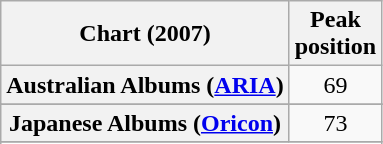<table class="wikitable sortable plainrowheaders" style="text-align:center">
<tr>
<th scope="col">Chart (2007)</th>
<th scope="col">Peak<br>position</th>
</tr>
<tr>
<th scope="row">Australian Albums (<a href='#'>ARIA</a>)</th>
<td>69</td>
</tr>
<tr>
</tr>
<tr>
</tr>
<tr>
</tr>
<tr>
</tr>
<tr>
</tr>
<tr>
</tr>
<tr>
<th scope="row">Japanese Albums (<a href='#'>Oricon</a>)</th>
<td>73</td>
</tr>
<tr>
</tr>
<tr>
</tr>
<tr>
</tr>
<tr>
</tr>
<tr>
</tr>
<tr>
</tr>
</table>
